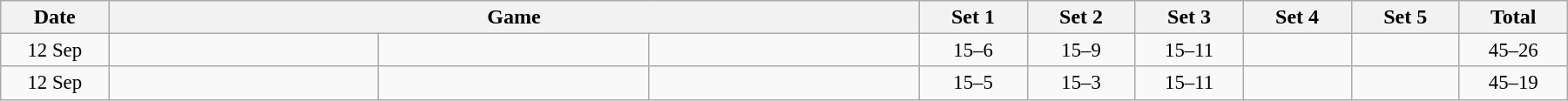<table width=1200 class="wikitable">
<tr>
<th width=6%>Date</th>
<th width=45% colspan=3>Game</th>
<th width=6%>Set 1</th>
<th width=6%>Set 2</th>
<th width=6%>Set 3</th>
<th width=6%>Set 4</th>
<th width=6%>Set 5</th>
<th width=6%>Total</th>
</tr>
<tr style=font-size:95%>
<td align=center>12 Sep</td>
<td align=center><strong></strong></td>
<td></td>
<td></td>
<td align=center>15–6</td>
<td align=center>15–9</td>
<td align=center>15–11</td>
<td align=center></td>
<td align=center></td>
<td align=center>45–26</td>
</tr>
<tr style=font-size:95%>
<td align=center>12 Sep</td>
<td align=center><strong></strong></td>
<td></td>
<td></td>
<td align=center>15–5</td>
<td align=center>15–3</td>
<td align=center>15–11</td>
<td align=center></td>
<td align=center></td>
<td align=center>45–19</td>
</tr>
</table>
